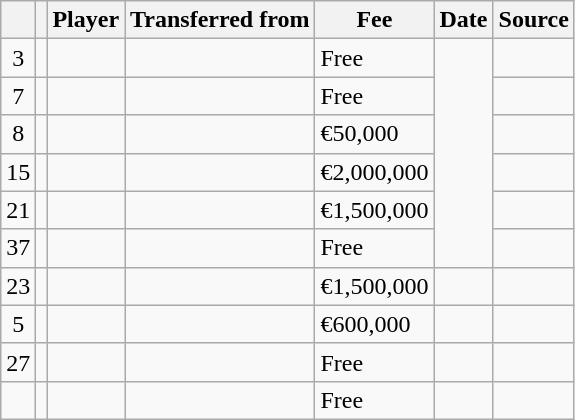<table class="wikitable plainrowheaders sortable">
<tr>
<th></th>
<th></th>
<th scope=col>Player</th>
<th>Transferred from</th>
<th !scope=col; style="width: 65px;">Fee</th>
<th scope=col>Date</th>
<th scope=col>Source</th>
</tr>
<tr>
<td align=center>3</td>
<td align=center></td>
<td></td>
<td></td>
<td>Free</td>
<td rowspan=6></td>
<td></td>
</tr>
<tr>
<td align=center>7</td>
<td align=center></td>
<td></td>
<td></td>
<td>Free</td>
<td></td>
</tr>
<tr>
<td align=center>8</td>
<td align=center></td>
<td></td>
<td></td>
<td>€50,000</td>
<td></td>
</tr>
<tr>
<td align=center>15</td>
<td align=center></td>
<td></td>
<td></td>
<td>€2,000,000</td>
<td></td>
</tr>
<tr>
<td align=center>21</td>
<td align=center></td>
<td></td>
<td></td>
<td>€1,500,000</td>
<td></td>
</tr>
<tr>
<td align=center>37</td>
<td align=center></td>
<td></td>
<td></td>
<td>Free</td>
<td></td>
</tr>
<tr>
<td align=center>23</td>
<td align=center></td>
<td></td>
<td></td>
<td>€1,500,000</td>
<td></td>
<td></td>
</tr>
<tr>
<td align=center>5</td>
<td align=center></td>
<td></td>
<td></td>
<td>€600,000</td>
<td></td>
<td></td>
</tr>
<tr>
<td align=center>27</td>
<td align=center></td>
<td></td>
<td></td>
<td>Free</td>
<td></td>
<td></td>
</tr>
<tr>
<td align=center></td>
<td align=center></td>
<td></td>
<td></td>
<td>Free</td>
<td></td>
<td></td>
</tr>
</table>
